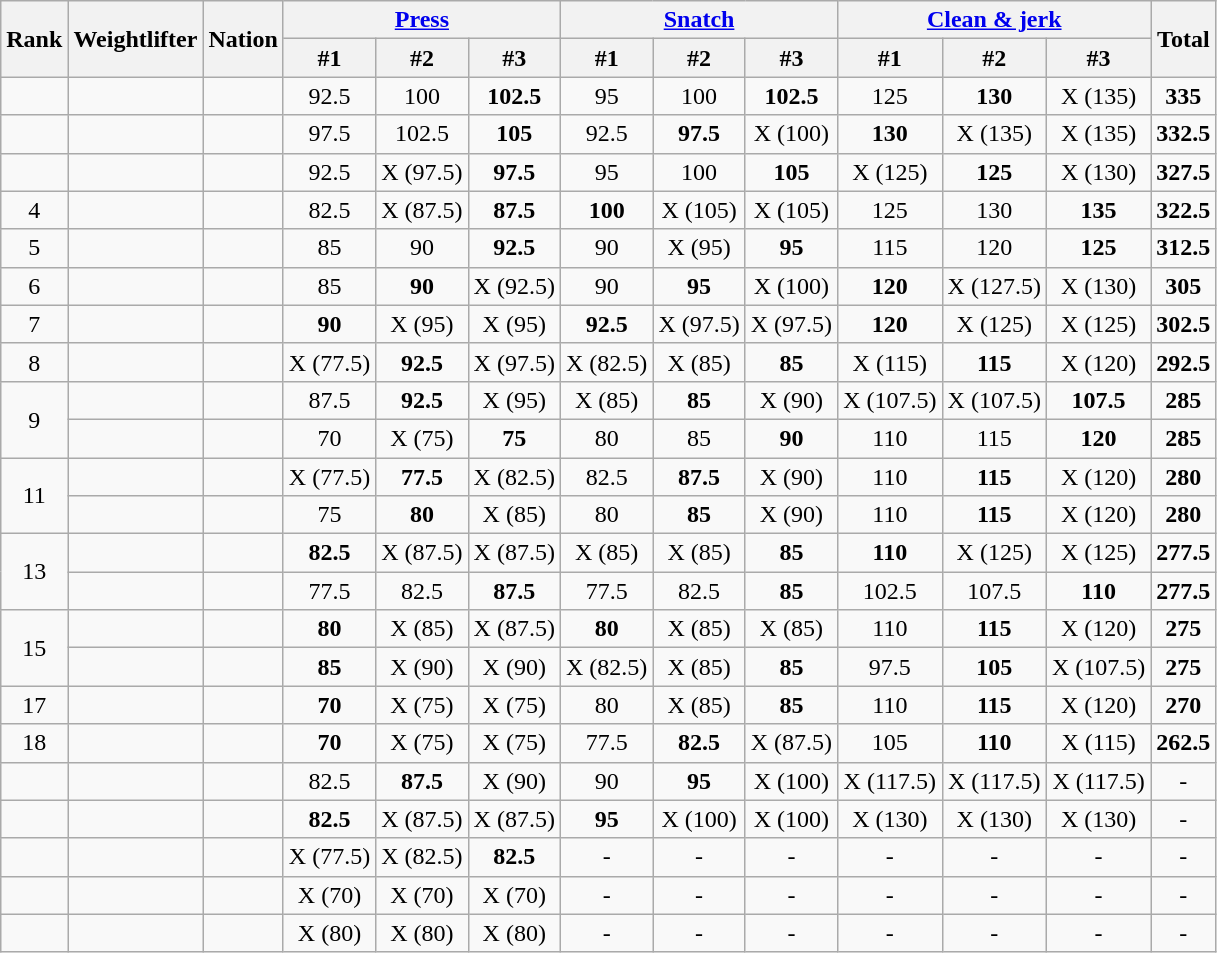<table class="wikitable sortable" style="text-align:center">
<tr>
<th rowspan=2>Rank</th>
<th rowspan=2>Weightlifter</th>
<th rowspan=2>Nation</th>
<th colspan=3><a href='#'>Press</a></th>
<th colspan=3><a href='#'>Snatch</a></th>
<th colspan=3><a href='#'>Clean & jerk</a></th>
<th rowspan=2>Total</th>
</tr>
<tr>
<th>#1</th>
<th>#2</th>
<th>#3</th>
<th>#1</th>
<th>#2</th>
<th>#3</th>
<th>#1</th>
<th>#2</th>
<th>#3</th>
</tr>
<tr>
<td></td>
<td align=left></td>
<td align=left></td>
<td>92.5</td>
<td>100</td>
<td><strong>102.5</strong></td>
<td>95</td>
<td>100</td>
<td><strong>102.5</strong></td>
<td>125</td>
<td><strong>130</strong></td>
<td>X (135)</td>
<td><strong>335</strong></td>
</tr>
<tr>
<td></td>
<td align=left></td>
<td align=left></td>
<td>97.5</td>
<td>102.5</td>
<td><strong>105</strong></td>
<td>92.5</td>
<td><strong>97.5</strong></td>
<td>X (100)</td>
<td><strong>130</strong></td>
<td>X (135)</td>
<td>X (135)</td>
<td><strong>332.5</strong></td>
</tr>
<tr>
<td></td>
<td align=left></td>
<td align=left></td>
<td>92.5</td>
<td>X (97.5)</td>
<td><strong>97.5</strong></td>
<td>95</td>
<td>100</td>
<td><strong>105</strong></td>
<td>X (125)</td>
<td><strong>125</strong></td>
<td>X (130)</td>
<td><strong>327.5</strong></td>
</tr>
<tr>
<td>4</td>
<td align=left></td>
<td align=left></td>
<td>82.5</td>
<td>X (87.5)</td>
<td><strong>87.5</strong></td>
<td><strong>100</strong></td>
<td>X (105)</td>
<td>X (105)</td>
<td>125</td>
<td>130</td>
<td><strong>135</strong></td>
<td><strong>322.5</strong></td>
</tr>
<tr>
<td>5</td>
<td align=left></td>
<td align=left></td>
<td>85</td>
<td>90</td>
<td><strong>92.5</strong></td>
<td>90</td>
<td>X (95)</td>
<td><strong>95</strong></td>
<td>115</td>
<td>120</td>
<td><strong>125</strong></td>
<td><strong>312.5</strong></td>
</tr>
<tr>
<td>6</td>
<td align=left></td>
<td align=left></td>
<td>85</td>
<td><strong>90</strong></td>
<td>X (92.5)</td>
<td>90</td>
<td><strong>95</strong></td>
<td>X (100)</td>
<td><strong>120</strong></td>
<td>X (127.5)</td>
<td>X (130)</td>
<td><strong>305</strong></td>
</tr>
<tr>
<td>7</td>
<td align=left></td>
<td align=left></td>
<td><strong>90</strong></td>
<td>X (95)</td>
<td>X (95)</td>
<td><strong>92.5</strong></td>
<td>X (97.5)</td>
<td>X (97.5)</td>
<td><strong>120</strong></td>
<td>X (125)</td>
<td>X (125)</td>
<td><strong>302.5</strong></td>
</tr>
<tr>
<td>8</td>
<td align=left></td>
<td align=left></td>
<td>X (77.5)</td>
<td><strong>92.5</strong></td>
<td>X (97.5)</td>
<td>X (82.5)</td>
<td>X (85)</td>
<td><strong>85</strong></td>
<td>X (115)</td>
<td><strong>115</strong></td>
<td>X (120)</td>
<td><strong>292.5</strong></td>
</tr>
<tr>
<td rowspan=2>9</td>
<td align=left></td>
<td align=left></td>
<td>87.5</td>
<td><strong>92.5</strong></td>
<td>X (95)</td>
<td>X (85)</td>
<td><strong>85</strong></td>
<td>X (90)</td>
<td>X (107.5)</td>
<td>X (107.5)</td>
<td><strong>107.5</strong></td>
<td><strong>285</strong></td>
</tr>
<tr>
<td align=left></td>
<td align=left></td>
<td>70</td>
<td>X (75)</td>
<td><strong>75</strong></td>
<td>80</td>
<td>85</td>
<td><strong>90</strong></td>
<td>110</td>
<td>115</td>
<td><strong>120</strong></td>
<td><strong>285</strong></td>
</tr>
<tr>
<td rowspan=2>11</td>
<td align=left></td>
<td align=left></td>
<td>X (77.5)</td>
<td><strong>77.5</strong></td>
<td>X (82.5)</td>
<td>82.5</td>
<td><strong>87.5</strong></td>
<td>X (90)</td>
<td>110</td>
<td><strong>115</strong></td>
<td>X (120)</td>
<td><strong>280</strong></td>
</tr>
<tr>
<td align=left></td>
<td align=left></td>
<td>75</td>
<td><strong>80</strong></td>
<td>X (85)</td>
<td>80</td>
<td><strong>85</strong></td>
<td>X (90)</td>
<td>110</td>
<td><strong>115</strong></td>
<td>X (120)</td>
<td><strong>280</strong></td>
</tr>
<tr>
<td rowspan=2>13</td>
<td align=left></td>
<td align=left></td>
<td><strong>82.5</strong></td>
<td>X (87.5)</td>
<td>X (87.5)</td>
<td>X (85)</td>
<td>X (85)</td>
<td><strong>85</strong></td>
<td><strong>110</strong></td>
<td>X (125)</td>
<td>X (125)</td>
<td><strong>277.5</strong></td>
</tr>
<tr>
<td align=left></td>
<td align=left></td>
<td>77.5</td>
<td>82.5</td>
<td><strong>87.5</strong></td>
<td>77.5</td>
<td>82.5</td>
<td><strong>85</strong></td>
<td>102.5</td>
<td>107.5</td>
<td><strong>110</strong></td>
<td><strong>277.5</strong></td>
</tr>
<tr>
<td rowspan=2>15</td>
<td align=left></td>
<td align=left></td>
<td><strong>80</strong></td>
<td>X (85)</td>
<td>X (87.5)</td>
<td><strong>80</strong></td>
<td>X (85)</td>
<td>X (85)</td>
<td>110</td>
<td><strong>115</strong></td>
<td>X (120)</td>
<td><strong>275</strong></td>
</tr>
<tr>
<td align=left></td>
<td align=left></td>
<td><strong>85</strong></td>
<td>X (90)</td>
<td>X (90)</td>
<td>X (82.5)</td>
<td>X (85)</td>
<td><strong>85</strong></td>
<td>97.5</td>
<td><strong>105</strong></td>
<td>X (107.5)</td>
<td><strong>275</strong></td>
</tr>
<tr>
<td>17</td>
<td align=left></td>
<td align=left></td>
<td><strong>70</strong></td>
<td>X (75)</td>
<td>X (75)</td>
<td>80</td>
<td>X (85)</td>
<td><strong>85</strong></td>
<td>110</td>
<td><strong>115</strong></td>
<td>X (120)</td>
<td><strong>270</strong></td>
</tr>
<tr>
<td>18</td>
<td align=left></td>
<td align=left></td>
<td><strong>70</strong></td>
<td>X (75)</td>
<td>X (75)</td>
<td>77.5</td>
<td><strong>82.5</strong></td>
<td>X (87.5)</td>
<td>105</td>
<td><strong>110</strong></td>
<td>X (115)</td>
<td><strong>262.5</strong></td>
</tr>
<tr>
<td></td>
<td align=left></td>
<td align=left></td>
<td>82.5</td>
<td><strong>87.5</strong></td>
<td>X (90)</td>
<td>90</td>
<td><strong>95</strong></td>
<td>X (100)</td>
<td>X (117.5)</td>
<td>X (117.5)</td>
<td>X (117.5)</td>
<td>-</td>
</tr>
<tr>
<td></td>
<td align=left></td>
<td align=left></td>
<td><strong>82.5</strong></td>
<td>X (87.5)</td>
<td>X (87.5)</td>
<td><strong>95</strong></td>
<td>X (100)</td>
<td>X (100)</td>
<td>X (130)</td>
<td>X (130)</td>
<td>X (130)</td>
<td>-</td>
</tr>
<tr>
<td></td>
<td align=left></td>
<td align=left></td>
<td>X (77.5)</td>
<td>X (82.5)</td>
<td><strong>82.5</strong></td>
<td>-</td>
<td>-</td>
<td>-</td>
<td>-</td>
<td>-</td>
<td>-</td>
<td>-</td>
</tr>
<tr>
<td></td>
<td align=left></td>
<td align=left></td>
<td>X (70)</td>
<td>X (70)</td>
<td>X (70)</td>
<td>-</td>
<td>-</td>
<td>-</td>
<td>-</td>
<td>-</td>
<td>-</td>
<td>-</td>
</tr>
<tr>
<td></td>
<td align=left></td>
<td align=left></td>
<td>X (80)</td>
<td>X (80)</td>
<td>X (80)</td>
<td>-</td>
<td>-</td>
<td>-</td>
<td>-</td>
<td>-</td>
<td>-</td>
<td>-</td>
</tr>
</table>
